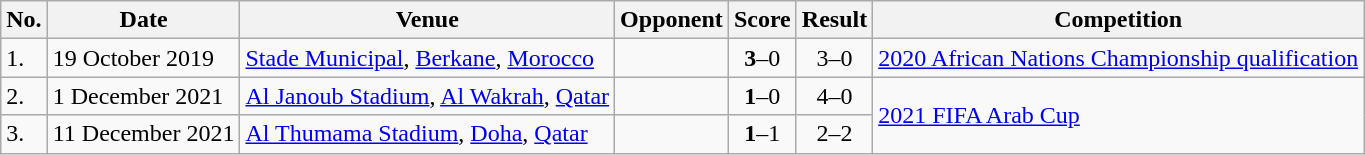<table class="wikitable">
<tr>
<th>No.</th>
<th>Date</th>
<th>Venue</th>
<th>Opponent</th>
<th>Score</th>
<th>Result</th>
<th>Competition</th>
</tr>
<tr>
<td>1.</td>
<td>19 October 2019</td>
<td><a href='#'>Stade Municipal</a>, <a href='#'>Berkane</a>, <a href='#'>Morocco</a></td>
<td></td>
<td align=center><strong>3</strong>–0</td>
<td align=center>3–0</td>
<td><a href='#'>2020 African Nations Championship qualification</a></td>
</tr>
<tr>
<td>2.</td>
<td>1 December 2021</td>
<td><a href='#'>Al Janoub Stadium</a>, <a href='#'>Al Wakrah</a>, <a href='#'>Qatar</a></td>
<td></td>
<td align=center><strong>1</strong>–0</td>
<td align=center>4–0</td>
<td rowspan=2><a href='#'>2021 FIFA Arab Cup</a></td>
</tr>
<tr>
<td>3.</td>
<td>11 December 2021</td>
<td><a href='#'>Al Thumama Stadium</a>, <a href='#'>Doha</a>, <a href='#'>Qatar</a></td>
<td></td>
<td align=center><strong>1</strong>–1</td>
<td align=center>2–2</td>
</tr>
</table>
